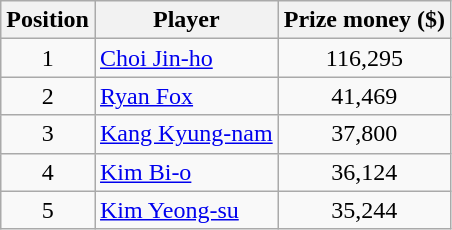<table class="wikitable">
<tr>
<th>Position</th>
<th>Player</th>
<th>Prize money ($)</th>
</tr>
<tr>
<td align=center>1</td>
<td> <a href='#'>Choi Jin-ho</a></td>
<td align=center>116,295</td>
</tr>
<tr>
<td align=center>2</td>
<td> <a href='#'>Ryan Fox</a></td>
<td align=center>41,469</td>
</tr>
<tr>
<td align=center>3</td>
<td> <a href='#'>Kang Kyung-nam</a></td>
<td align=center>37,800</td>
</tr>
<tr>
<td align=center>4</td>
<td> <a href='#'>Kim Bi-o</a></td>
<td align=center>36,124</td>
</tr>
<tr>
<td align=center>5</td>
<td> <a href='#'>Kim Yeong-su</a></td>
<td align=center>35,244</td>
</tr>
</table>
